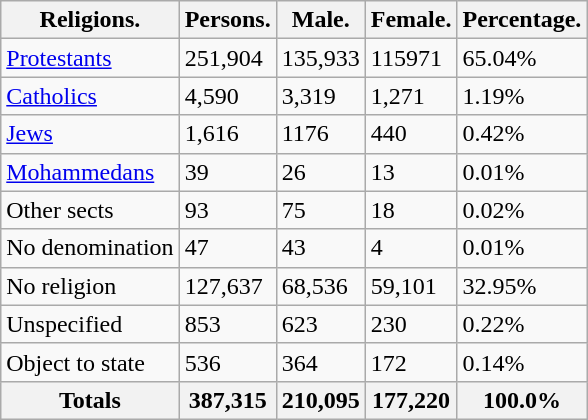<table class="wikitable">
<tr>
<th>Religions.</th>
<th>Persons.</th>
<th>Male.</th>
<th>Female.</th>
<th>Percentage.</th>
</tr>
<tr>
<td><a href='#'>Protestants</a></td>
<td>251,904</td>
<td>135,933</td>
<td>115971</td>
<td>65.04%</td>
</tr>
<tr>
<td><a href='#'>Catholics</a></td>
<td>4,590</td>
<td>3,319</td>
<td>1,271</td>
<td>1.19%</td>
</tr>
<tr>
<td><a href='#'>Jews</a></td>
<td>1,616</td>
<td>1176</td>
<td>440</td>
<td>0.42%</td>
</tr>
<tr>
<td><a href='#'>Mohammedans</a></td>
<td>39</td>
<td>26</td>
<td>13</td>
<td>0.01%</td>
</tr>
<tr>
<td>Other sects</td>
<td>93</td>
<td>75</td>
<td>18</td>
<td>0.02%</td>
</tr>
<tr>
<td>No denomination</td>
<td>47</td>
<td>43</td>
<td>4</td>
<td>0.01%</td>
</tr>
<tr>
<td>No religion</td>
<td>127,637</td>
<td>68,536</td>
<td>59,101</td>
<td>32.95%</td>
</tr>
<tr>
<td>Unspecified</td>
<td>853</td>
<td>623</td>
<td>230</td>
<td>0.22%</td>
</tr>
<tr>
<td>Object to state</td>
<td>536</td>
<td>364</td>
<td>172</td>
<td>0.14%</td>
</tr>
<tr>
<th>Totals</th>
<th>387,315</th>
<th>210,095</th>
<th>177,220</th>
<th>100.0%</th>
</tr>
</table>
